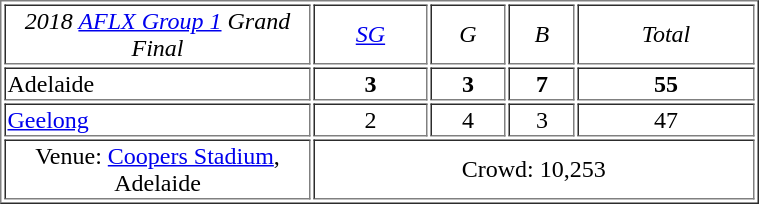<table border = "1"  style="text-align:center; width:40%">
<tr>
<td width=200><em>2018 <a href='#'>AFLX Group 1</a> Grand Final</em></td>
<td><em><a href='#'>SG</a></em></td>
<td><em>G</em></td>
<td><em>B</em></td>
<td><em>Total</em></td>
</tr>
<tr>
<td style="text-align:left">Adelaide</td>
<td><strong>3</strong></td>
<td><strong>3</strong></td>
<td><strong>7</strong></td>
<td><strong>55</strong></td>
</tr>
<tr>
<td style="text-align:left"><a href='#'>Geelong</a></td>
<td>2</td>
<td>4</td>
<td>3</td>
<td>47</td>
</tr>
<tr>
<td>Venue: <a href='#'>Coopers Stadium</a>, Adelaide</td>
<td colspan=4>Crowd: 10,253</td>
</tr>
</table>
